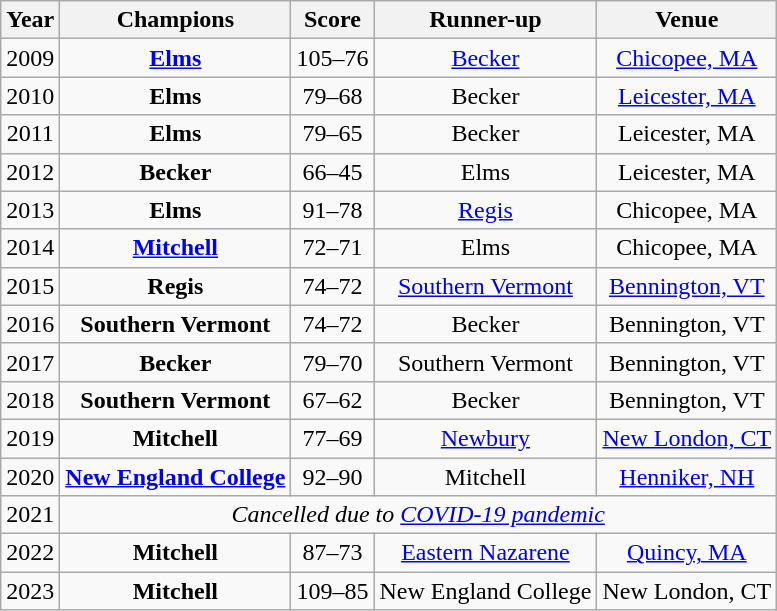<table class="wikitable sortable">
<tr>
<th>Year</th>
<th>Champions</th>
<th>Score</th>
<th>Runner-up</th>
<th>Venue</th>
</tr>
<tr align=center>
<td>2009</td>
<td><strong><a href='#'>Elms</a></strong></td>
<td>105–76</td>
<td><a href='#'>Becker</a></td>
<td><a href='#'>Chicopee, MA</a></td>
</tr>
<tr align=center>
<td>2010</td>
<td><strong>Elms</strong></td>
<td>79–68</td>
<td>Becker</td>
<td><a href='#'>Leicester, MA</a></td>
</tr>
<tr align=center>
<td>2011</td>
<td><strong>Elms</strong></td>
<td>79–65</td>
<td>Becker</td>
<td>Leicester, MA</td>
</tr>
<tr align=center>
<td>2012</td>
<td><strong>Becker</strong></td>
<td>66–45</td>
<td>Elms</td>
<td>Leicester, MA</td>
</tr>
<tr align=center>
<td>2013</td>
<td><strong>Elms</strong></td>
<td>91–78</td>
<td><a href='#'>Regis</a></td>
<td>Chicopee, MA</td>
</tr>
<tr align=center>
<td>2014</td>
<td><strong><a href='#'>Mitchell</a></strong></td>
<td>72–71</td>
<td>Elms</td>
<td>Chicopee, MA</td>
</tr>
<tr align=center>
<td>2015</td>
<td><strong>Regis</strong></td>
<td>74–72</td>
<td><a href='#'>Southern Vermont</a></td>
<td><a href='#'>Bennington, VT</a></td>
</tr>
<tr align=center>
<td>2016</td>
<td><strong>Southern Vermont</strong></td>
<td>74–72</td>
<td>Becker</td>
<td>Bennington, VT</td>
</tr>
<tr align=center>
<td>2017</td>
<td><strong>Becker</strong></td>
<td>79–70</td>
<td>Southern Vermont</td>
<td>Bennington, VT</td>
</tr>
<tr align=center>
<td>2018</td>
<td><strong>Southern Vermont</strong></td>
<td>67–62</td>
<td>Becker</td>
<td>Bennington, VT</td>
</tr>
<tr align=center>
<td>2019</td>
<td><strong>Mitchell</strong></td>
<td>77–69</td>
<td><a href='#'>Newbury</a></td>
<td><a href='#'>New London, CT</a></td>
</tr>
<tr align=center>
<td>2020</td>
<td><strong><a href='#'>New England College</a></strong></td>
<td>92–90</td>
<td>Mitchell</td>
<td><a href='#'>Henniker, NH</a></td>
</tr>
<tr align=center>
<td>2021</td>
<td colspan=4><em>Cancelled due to <a href='#'>COVID-19 pandemic</a></em></td>
</tr>
<tr align=center>
<td>2022</td>
<td><strong>Mitchell</strong></td>
<td>87–73</td>
<td><a href='#'>Eastern Nazarene</a></td>
<td><a href='#'>Quincy, MA</a></td>
</tr>
<tr align=center>
<td>2023</td>
<td><strong>Mitchell</strong></td>
<td>109–85</td>
<td>New England College</td>
<td>New London, CT</td>
</tr>
</table>
